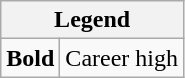<table class="wikitable">
<tr>
<th colspan="2">Legend</th>
</tr>
<tr>
<td><strong>Bold</strong></td>
<td>Career high</td>
</tr>
</table>
